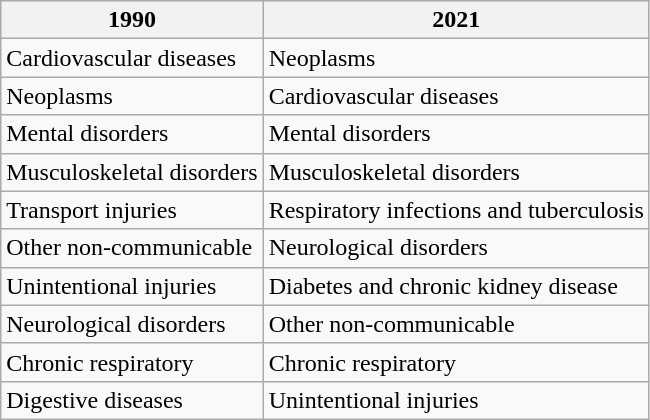<table class="wikitable">
<tr>
<th>1990</th>
<th>2021</th>
</tr>
<tr>
<td>Cardiovascular diseases</td>
<td>Neoplasms</td>
</tr>
<tr>
<td>Neoplasms</td>
<td>Cardiovascular diseases</td>
</tr>
<tr>
<td>Mental disorders</td>
<td>Mental disorders</td>
</tr>
<tr>
<td>Musculoskeletal disorders</td>
<td>Musculoskeletal disorders</td>
</tr>
<tr>
<td>Transport injuries</td>
<td>Respiratory infections and tuberculosis</td>
</tr>
<tr>
<td>Other non-communicable</td>
<td>Neurological disorders</td>
</tr>
<tr>
<td>Unintentional injuries</td>
<td>Diabetes and chronic kidney disease</td>
</tr>
<tr>
<td>Neurological disorders</td>
<td>Other non-communicable</td>
</tr>
<tr>
<td>Chronic respiratory</td>
<td>Chronic respiratory</td>
</tr>
<tr>
<td>Digestive diseases</td>
<td>Unintentional injuries</td>
</tr>
</table>
